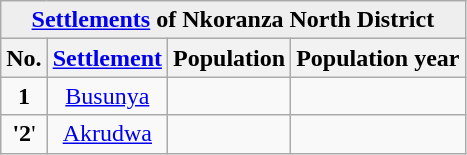<table class="wikitable sortable" style="text-align: centre;">
<tr bgcolor=#EEEEEE>
<td align=center colspan=4><strong><a href='#'>Settlements</a> of Nkoranza North District</strong></td>
</tr>
<tr ">
<th class="unsortable">No.</th>
<th class="unsortable"><a href='#'>Settlement</a></th>
<th class="unsortable">Population</th>
<th class="unsortable">Population year</th>
</tr>
<tr>
<td align=center><strong>1</strong></td>
<td align=center><a href='#'>Busunya</a></td>
<td align=center></td>
<td align=center></td>
</tr>
<tr>
<td align=center><strong>'2</strong>'</td>
<td align=center><a href='#'>Akrudwa</a></td>
<td align=center></td>
<td align=center></td>
</tr>
</table>
